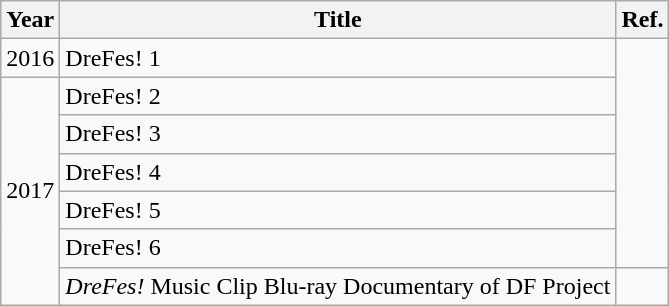<table class="wikitable">
<tr>
<th>Year</th>
<th>Title</th>
<th>Ref.</th>
</tr>
<tr>
<td>2016</td>
<td>DreFes! 1</td>
<td rowspan="6"></td>
</tr>
<tr>
<td rowspan="6">2017</td>
<td>DreFes! 2</td>
</tr>
<tr>
<td>DreFes! 3</td>
</tr>
<tr>
<td>DreFes! 4</td>
</tr>
<tr>
<td>DreFes! 5</td>
</tr>
<tr>
<td>DreFes! 6</td>
</tr>
<tr>
<td><em>DreFes!</em> Music Clip Blu-ray Documentary of DF Project</td>
<td></td>
</tr>
</table>
